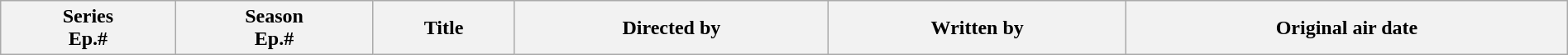<table class="wikitable plainrowheaders" style="width:100%; margin:auto;">
<tr>
<th>Series<br>Ep.#</th>
<th>Season<br>Ep.#</th>
<th>Title</th>
<th>Directed by</th>
<th>Written by</th>
<th>Original air date<br>







</th>
</tr>
</table>
